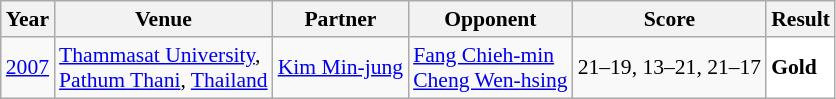<table class="sortable wikitable" style="font-size: 90%;">
<tr>
<th>Year</th>
<th>Venue</th>
<th>Partner</th>
<th>Opponent</th>
<th>Score</th>
<th>Result</th>
</tr>
<tr>
<td align="center"><a href='#'>2007</a></td>
<td align="left"><a href='#'>Thammasat University</a>,<br><a href='#'>Pathum Thani</a>, <a href='#'>Thailand</a></td>
<td align="left"> <a href='#'>Kim Min-jung</a></td>
<td align="left"> <a href='#'>Fang Chieh-min</a> <br>  <a href='#'>Cheng Wen-hsing</a></td>
<td align="left">21–19, 13–21, 21–17</td>
<td style="text-align:left; background:white"> <strong>Gold</strong></td>
</tr>
</table>
